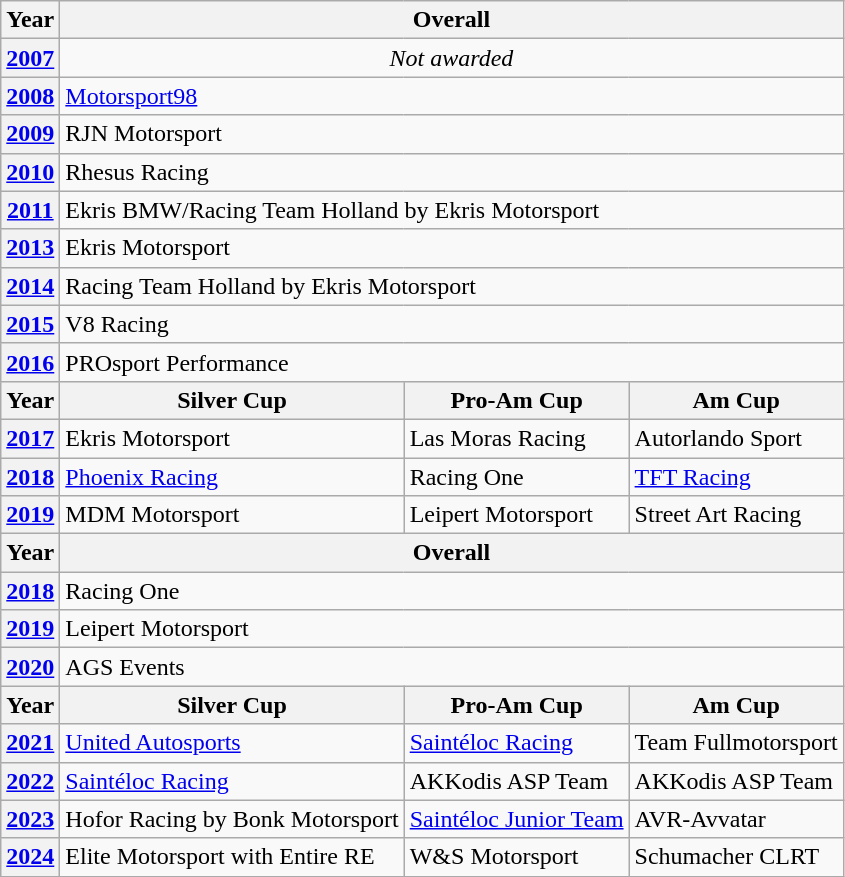<table class="wikitable">
<tr>
<th>Year</th>
<th colspan=3>Overall</th>
</tr>
<tr>
<th><a href='#'>2007</a></th>
<td colspan=3 align=center><em>Not awarded</em></td>
</tr>
<tr>
<th><a href='#'>2008</a></th>
<td colspan=3> <a href='#'>Motorsport98</a></td>
</tr>
<tr>
<th><a href='#'>2009</a></th>
<td colspan=3> RJN Motorsport</td>
</tr>
<tr>
<th><a href='#'>2010</a></th>
<td colspan=3> Rhesus Racing</td>
</tr>
<tr>
<th><a href='#'>2011</a></th>
<td colspan=3> Ekris BMW/Racing Team Holland by Ekris Motorsport</td>
</tr>
<tr>
<th><a href='#'>2013</a></th>
<td colspan=3> Ekris Motorsport</td>
</tr>
<tr>
<th><a href='#'>2014</a></th>
<td colspan=3> Racing Team Holland by Ekris Motorsport</td>
</tr>
<tr>
<th><a href='#'>2015</a></th>
<td colspan=3> V8 Racing</td>
</tr>
<tr>
<th><a href='#'>2016</a></th>
<td colspan=3> PROsport Performance</td>
</tr>
<tr>
<th>Year</th>
<th>Silver Cup</th>
<th>Pro-Am Cup</th>
<th>Am Cup</th>
</tr>
<tr>
<th><a href='#'>2017</a></th>
<td> Ekris Motorsport</td>
<td> Las Moras Racing</td>
<td> Autorlando Sport</td>
</tr>
<tr>
<th><a href='#'>2018</a></th>
<td> <a href='#'>Phoenix Racing</a></td>
<td> Racing One</td>
<td> <a href='#'>TFT Racing</a></td>
</tr>
<tr>
<th><a href='#'>2019</a></th>
<td> MDM Motorsport</td>
<td> Leipert Motorsport</td>
<td> Street Art Racing</td>
</tr>
<tr>
<th>Year</th>
<th colspan=3>Overall</th>
</tr>
<tr>
<th><a href='#'>2018</a></th>
<td colspan=3> Racing One</td>
</tr>
<tr>
<th><a href='#'>2019</a></th>
<td colspan=3> Leipert Motorsport</td>
</tr>
<tr>
<th><a href='#'>2020</a></th>
<td colspan=3> AGS Events</td>
</tr>
<tr>
<th>Year</th>
<th>Silver Cup</th>
<th>Pro-Am Cup</th>
<th>Am Cup</th>
</tr>
<tr>
<th><a href='#'>2021</a></th>
<td> <a href='#'>United Autosports</a></td>
<td> <a href='#'>Saintéloc Racing</a></td>
<td> Team Fullmotorsport</td>
</tr>
<tr>
<th><a href='#'>2022</a></th>
<td> <a href='#'>Saintéloc Racing</a></td>
<td> AKKodis ASP Team</td>
<td> AKKodis ASP Team</td>
</tr>
<tr>
<th><a href='#'>2023</a></th>
<td> Hofor Racing by Bonk Motorsport</td>
<td> <a href='#'>Saintéloc Junior Team</a></td>
<td> AVR-Avvatar</td>
</tr>
<tr>
<th><a href='#'>2024</a></th>
<td> Elite Motorsport with Entire RE</td>
<td> W&S Motorsport</td>
<td> Schumacher CLRT</td>
</tr>
</table>
